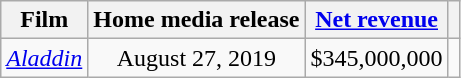<table class="wikitable" style="text-align:center">
<tr>
<th>Film</th>
<th>Home media release</th>
<th><a href='#'>Net revenue</a></th>
<th></th>
</tr>
<tr>
<td><em><a href='#'>Aladdin</a></em></td>
<td>August 27, 2019</td>
<td>$345,000,000</td>
<td></td>
</tr>
</table>
